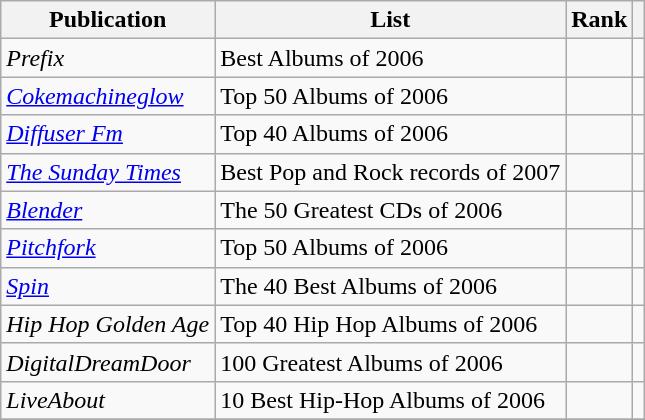<table class="sortable wikitable">
<tr>
<th>Publication</th>
<th>List</th>
<th>Rank</th>
<th class="unsortable"></th>
</tr>
<tr>
<td><em>Prefix</em></td>
<td>Best Albums of 2006</td>
<td></td>
<td></td>
</tr>
<tr>
<td><em><a href='#'>Cokemachineglow</a></em></td>
<td>Top 50 Albums of 2006</td>
<td></td>
<td></td>
</tr>
<tr>
<td><em><a href='#'>Diffuser Fm</a></em></td>
<td>Top 40 Albums of 2006</td>
<td></td>
<td></td>
</tr>
<tr>
<td><em><a href='#'>The Sunday Times</a></em></td>
<td>Best Pop and Rock records of 2007</td>
<td></td>
<td></td>
</tr>
<tr>
<td><em><a href='#'>Blender</a></em></td>
<td>The 50 Greatest CDs of 2006</td>
<td></td>
<td></td>
</tr>
<tr>
<td><em><a href='#'>Pitchfork</a></em></td>
<td>Top 50 Albums of 2006</td>
<td></td>
<td></td>
</tr>
<tr>
<td><em><a href='#'>Spin</a></em></td>
<td>The 40 Best Albums of 2006</td>
<td></td>
<td></td>
</tr>
<tr>
<td><em>Hip Hop Golden Age</em></td>
<td>Top 40 Hip Hop Albums of 2006</td>
<td></td>
<td></td>
</tr>
<tr>
<td><em>DigitalDreamDoor</em></td>
<td>100 Greatest Albums of 2006</td>
<td></td>
<td></td>
</tr>
<tr>
<td><em>LiveAbout</em></td>
<td>10 Best Hip-Hop Albums of 2006</td>
<td></td>
<td></td>
</tr>
<tr>
</tr>
</table>
